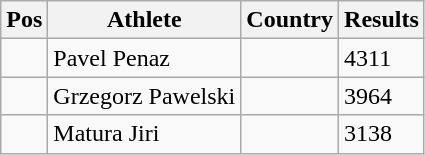<table class="wikitable">
<tr>
<th>Pos</th>
<th>Athlete</th>
<th>Country</th>
<th>Results</th>
</tr>
<tr>
<td align="center"></td>
<td>Pavel Penaz</td>
<td></td>
<td>4311</td>
</tr>
<tr>
<td align="center"></td>
<td>Grzegorz Pawelski</td>
<td></td>
<td>3964</td>
</tr>
<tr>
<td align="center"></td>
<td>Matura Jiri</td>
<td></td>
<td>3138</td>
</tr>
</table>
